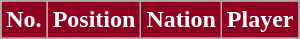<table class="wikitable sortable">
<tr>
<th style="background:#900020; color:#fff;" scope=col>No.</th>
<th style="background:#900020; color:#fff;" scope=col>Position</th>
<th style="background:#900020; color:#fff;" scope=col>Nation</th>
<th style="background:#900020; color:#fff;" scope=col>Player</th>
</tr>
<tr>
</tr>
</table>
